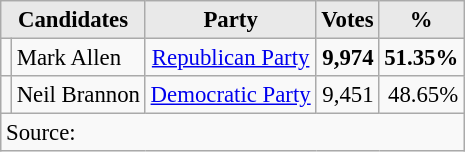<table class=wikitable style="font-size:95%; text-align:right;">
<tr>
<th style="background-color:#E9E9E9" align=center colspan=2>Candidates</th>
<th style="background-color:#E9E9E9" align=center>Party</th>
<th style="background-color:#E9E9E9" align=center>Votes</th>
<th style="background-color:#E9E9E9" align=center>%</th>
</tr>
<tr>
<td></td>
<td align=left>Mark Allen</td>
<td align=center><a href='#'>Republican Party</a></td>
<td><strong>9,974</strong></td>
<td><strong>51.35%</strong></td>
</tr>
<tr>
<td></td>
<td align=left>Neil Brannon</td>
<td align=center><a href='#'>Democratic Party</a></td>
<td>9,451</td>
<td>48.65%</td>
</tr>
<tr>
<td align="left" colspan=6>Source:</td>
</tr>
</table>
